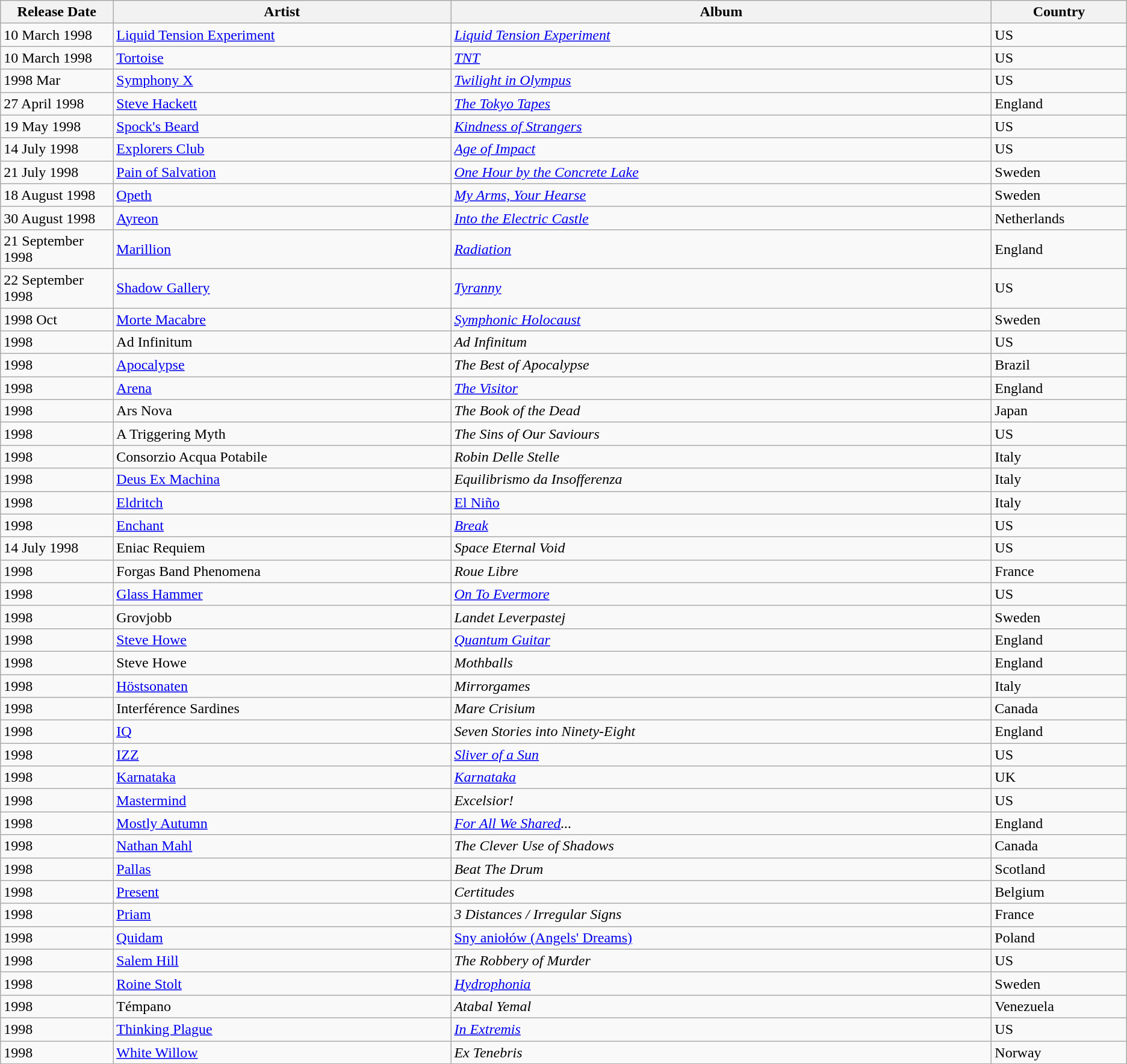<table class="wikitable">
<tr>
<th align=center width="10%">Release Date</th>
<th align=center width="30%">Artist</th>
<th align=center width="48%">Album</th>
<th align=center width="12%">Country</th>
</tr>
<tr>
<td>10 March 1998</td>
<td><a href='#'>Liquid Tension Experiment</a></td>
<td><em><a href='#'>Liquid Tension Experiment</a></em></td>
<td>US</td>
</tr>
<tr>
<td>10 March 1998</td>
<td><a href='#'>Tortoise</a></td>
<td><em><a href='#'>TNT</a></em></td>
<td>US</td>
</tr>
<tr>
<td>1998 Mar</td>
<td><a href='#'>Symphony X</a></td>
<td><em><a href='#'>Twilight in Olympus</a></em></td>
<td>US</td>
</tr>
<tr>
<td>27 April 1998</td>
<td><a href='#'>Steve Hackett</a></td>
<td><em><a href='#'>The Tokyo Tapes</a></em></td>
<td>England</td>
</tr>
<tr>
<td>19 May 1998</td>
<td><a href='#'>Spock's Beard</a></td>
<td><em><a href='#'>Kindness of Strangers</a></em></td>
<td>US</td>
</tr>
<tr>
<td>14 July 1998</td>
<td><a href='#'>Explorers Club</a></td>
<td><em><a href='#'>Age of Impact</a></em></td>
<td>US</td>
</tr>
<tr>
<td>21 July 1998</td>
<td><a href='#'>Pain of Salvation</a></td>
<td><em><a href='#'>One Hour by the Concrete Lake</a></em></td>
<td>Sweden</td>
</tr>
<tr>
<td>18 August 1998</td>
<td><a href='#'>Opeth</a></td>
<td><em><a href='#'>My Arms, Your Hearse</a></em></td>
<td>Sweden</td>
</tr>
<tr>
<td>30 August 1998</td>
<td><a href='#'>Ayreon</a></td>
<td><em><a href='#'>Into the Electric Castle</a></em></td>
<td>Netherlands</td>
</tr>
<tr>
<td>21 September 1998</td>
<td><a href='#'>Marillion</a></td>
<td><em><a href='#'>Radiation</a></em></td>
<td>England</td>
</tr>
<tr>
<td>22 September 1998</td>
<td><a href='#'>Shadow Gallery</a></td>
<td><em><a href='#'>Tyranny</a></em></td>
<td>US</td>
</tr>
<tr>
<td>1998 Oct</td>
<td><a href='#'>Morte Macabre</a></td>
<td><em><a href='#'>Symphonic Holocaust</a></em></td>
<td>Sweden</td>
</tr>
<tr>
<td>1998</td>
<td>Ad Infinitum</td>
<td><em>Ad Infinitum</em></td>
<td>US</td>
</tr>
<tr>
<td>1998</td>
<td><a href='#'>Apocalypse</a></td>
<td><em>The Best of Apocalypse</em></td>
<td>Brazil</td>
</tr>
<tr>
<td>1998</td>
<td><a href='#'>Arena</a></td>
<td><em><a href='#'>The Visitor</a></em></td>
<td>England</td>
</tr>
<tr>
<td>1998</td>
<td>Ars Nova</td>
<td><em>The Book of the Dead</em></td>
<td>Japan</td>
</tr>
<tr>
<td>1998</td>
<td>A Triggering Myth</td>
<td><em>The Sins of Our Saviours</em></td>
<td>US</td>
</tr>
<tr>
<td>1998</td>
<td>Consorzio Acqua Potabile</td>
<td><em>Robin Delle Stelle</em></td>
<td>Italy</td>
</tr>
<tr>
<td>1998</td>
<td><a href='#'>Deus Ex Machina</a></td>
<td><em>Equilibrismo da Insofferenza</em></td>
<td>Italy</td>
</tr>
<tr>
<td>1998</td>
<td><a href='#'>Eldritch</a></td>
<td><a href='#'>El Niño</a></td>
<td>Italy</td>
</tr>
<tr>
<td>1998</td>
<td><a href='#'>Enchant</a></td>
<td><em><a href='#'>Break</a></em></td>
<td>US</td>
</tr>
<tr>
<td>14 July 1998</td>
<td>Eniac Requiem</td>
<td><em>Space Eternal Void</em></td>
<td>US</td>
</tr>
<tr>
<td>1998</td>
<td>Forgas Band Phenomena</td>
<td><em>Roue Libre</em></td>
<td>France</td>
</tr>
<tr>
<td>1998</td>
<td><a href='#'>Glass Hammer</a></td>
<td><em><a href='#'>On To Evermore</a></em></td>
<td>US</td>
</tr>
<tr>
<td>1998</td>
<td>Grovjobb</td>
<td><em>Landet Leverpastej</em></td>
<td>Sweden</td>
</tr>
<tr>
<td>1998</td>
<td><a href='#'>Steve Howe</a></td>
<td><em><a href='#'>Quantum Guitar</a></em></td>
<td>England</td>
</tr>
<tr>
<td>1998</td>
<td>Steve Howe</td>
<td><em>Mothballs</em></td>
<td>England</td>
</tr>
<tr>
<td>1998</td>
<td><a href='#'>Höstsonaten</a></td>
<td><em>Mirrorgames</em></td>
<td>Italy</td>
</tr>
<tr>
<td>1998</td>
<td>Interférence Sardines</td>
<td><em>Mare Crisium</em></td>
<td>Canada</td>
</tr>
<tr>
<td>1998</td>
<td><a href='#'>IQ</a></td>
<td><em>Seven Stories into Ninety-Eight</em></td>
<td>England</td>
</tr>
<tr>
<td>1998</td>
<td><a href='#'>IZZ</a></td>
<td><em><a href='#'>Sliver of a Sun</a></em></td>
<td>US</td>
</tr>
<tr>
<td>1998</td>
<td><a href='#'>Karnataka</a></td>
<td><em><a href='#'>Karnataka</a></em></td>
<td>UK</td>
</tr>
<tr>
<td>1998</td>
<td><a href='#'>Mastermind</a></td>
<td><em>Excelsior!</em></td>
<td>US</td>
</tr>
<tr>
<td>1998</td>
<td><a href='#'>Mostly Autumn</a></td>
<td><em><a href='#'>For All We Shared</a>...</em></td>
<td>England</td>
</tr>
<tr>
<td>1998</td>
<td><a href='#'>Nathan Mahl</a></td>
<td><em>The Clever Use of Shadows</em></td>
<td>Canada</td>
</tr>
<tr>
<td>1998</td>
<td><a href='#'>Pallas</a></td>
<td><em>Beat The Drum</em></td>
<td>Scotland</td>
</tr>
<tr>
<td>1998</td>
<td><a href='#'>Present</a></td>
<td><em>Certitudes</em></td>
<td>Belgium</td>
</tr>
<tr>
<td>1998</td>
<td><a href='#'>Priam</a></td>
<td><em>3 Distances / Irregular Signs</em></td>
<td>France</td>
</tr>
<tr>
<td>1998</td>
<td><a href='#'>Quidam</a></td>
<td><a href='#'>Sny aniołów (Angels' Dreams)</a></td>
<td>Poland</td>
</tr>
<tr>
<td>1998</td>
<td><a href='#'>Salem Hill</a></td>
<td><em>The Robbery of Murder</em></td>
<td>US</td>
</tr>
<tr>
<td>1998</td>
<td><a href='#'>Roine Stolt</a></td>
<td><em><a href='#'>Hydrophonia</a></em></td>
<td>Sweden</td>
</tr>
<tr>
<td>1998</td>
<td>Témpano</td>
<td><em>Atabal Yemal</em></td>
<td>Venezuela</td>
</tr>
<tr>
<td>1998</td>
<td><a href='#'>Thinking Plague</a></td>
<td><em><a href='#'>In Extremis</a></em></td>
<td>US</td>
</tr>
<tr>
<td>1998</td>
<td><a href='#'>White Willow</a></td>
<td><em>Ex Tenebris</em></td>
<td>Norway</td>
</tr>
<tr>
</tr>
</table>
